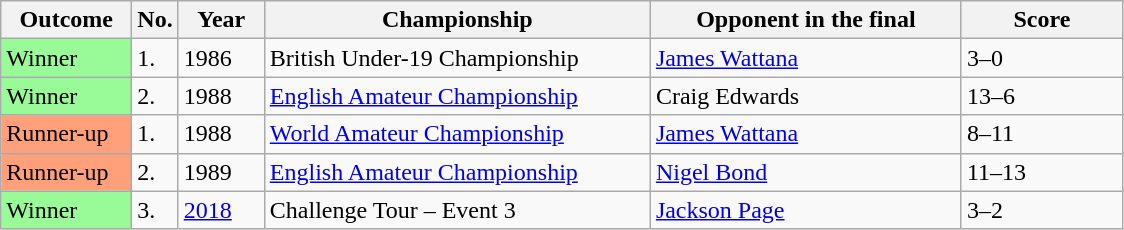<table class="sortable wikitable">
<tr>
<th width="80">Outcome</th>
<th width="20">No.</th>
<th width="50">Year</th>
<th width="250">Championship</th>
<th width="200">Opponent in the final</th>
<th width="100">Score</th>
</tr>
<tr>
<td style="background:#98FB98">Winner</td>
<td>1.</td>
<td>1986</td>
<td>British Under-19 Championship</td>
<td> <a href='#'>James Wattana</a></td>
<td>3–0</td>
</tr>
<tr>
<td style="background:#98FB98">Winner</td>
<td>2.</td>
<td>1988</td>
<td><a href='#'>English Amateur Championship</a></td>
<td> Craig Edwards</td>
<td>13–6</td>
</tr>
<tr>
<td style="background:#ffa07a;">Runner-up</td>
<td>1.</td>
<td>1988</td>
<td><a href='#'>World Amateur Championship</a></td>
<td> <a href='#'>James Wattana</a></td>
<td>8–11</td>
</tr>
<tr>
<td style="background:#ffa07a;">Runner-up</td>
<td>2.</td>
<td>1989</td>
<td><a href='#'>English Amateur Championship</a></td>
<td> <a href='#'>Nigel Bond</a></td>
<td>11–13</td>
</tr>
<tr>
<td style="background:#98FB98">Winner</td>
<td>3.</td>
<td><a href='#'>2018</a></td>
<td>Challenge Tour – Event 3</td>
<td> <a href='#'>Jackson Page</a></td>
<td>3–2</td>
</tr>
</table>
